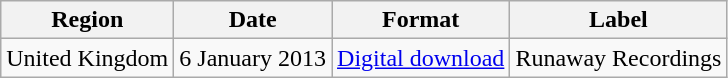<table class="wikitable">
<tr>
<th>Region</th>
<th>Date</th>
<th>Format</th>
<th>Label</th>
</tr>
<tr>
<td>United Kingdom</td>
<td>6 January 2013</td>
<td><a href='#'>Digital download</a></td>
<td>Runaway Recordings</td>
</tr>
</table>
